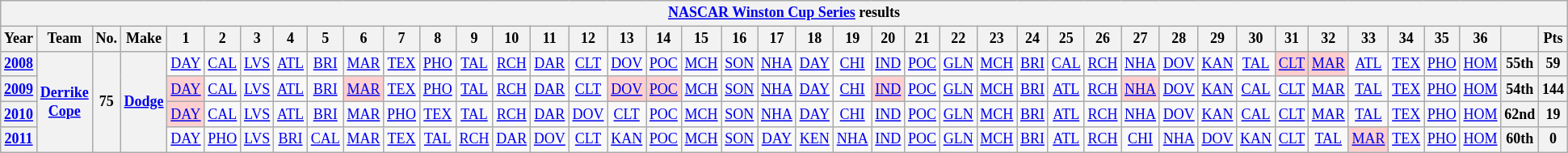<table class="wikitable" style="text-align:center; font-size:75%">
<tr>
<th colspan=45><a href='#'>NASCAR Winston Cup Series</a> results</th>
</tr>
<tr>
<th>Year</th>
<th>Team</th>
<th>No.</th>
<th>Make</th>
<th>1</th>
<th>2</th>
<th>3</th>
<th>4</th>
<th>5</th>
<th>6</th>
<th>7</th>
<th>8</th>
<th>9</th>
<th>10</th>
<th>11</th>
<th>12</th>
<th>13</th>
<th>14</th>
<th>15</th>
<th>16</th>
<th>17</th>
<th>18</th>
<th>19</th>
<th>20</th>
<th>21</th>
<th>22</th>
<th>23</th>
<th>24</th>
<th>25</th>
<th>26</th>
<th>27</th>
<th>28</th>
<th>29</th>
<th>30</th>
<th>31</th>
<th>32</th>
<th>33</th>
<th>34</th>
<th>35</th>
<th>36</th>
<th></th>
<th>Pts</th>
</tr>
<tr>
<th><a href='#'>2008</a></th>
<th rowspan=4><a href='#'>Derrike Cope</a></th>
<th rowspan=4>75</th>
<th rowspan=4><a href='#'>Dodge</a></th>
<td><a href='#'>DAY</a></td>
<td><a href='#'>CAL</a></td>
<td><a href='#'>LVS</a></td>
<td><a href='#'>ATL</a></td>
<td><a href='#'>BRI</a></td>
<td><a href='#'>MAR</a></td>
<td><a href='#'>TEX</a></td>
<td><a href='#'>PHO</a></td>
<td><a href='#'>TAL</a></td>
<td><a href='#'>RCH</a></td>
<td><a href='#'>DAR</a></td>
<td><a href='#'>CLT</a></td>
<td><a href='#'>DOV</a></td>
<td><a href='#'>POC</a></td>
<td><a href='#'>MCH</a></td>
<td><a href='#'>SON</a></td>
<td><a href='#'>NHA</a></td>
<td><a href='#'>DAY</a></td>
<td><a href='#'>CHI</a></td>
<td><a href='#'>IND</a></td>
<td><a href='#'>POC</a></td>
<td><a href='#'>GLN</a></td>
<td><a href='#'>MCH</a></td>
<td><a href='#'>BRI</a></td>
<td><a href='#'>CAL</a></td>
<td><a href='#'>RCH</a></td>
<td><a href='#'>NHA</a></td>
<td><a href='#'>DOV</a></td>
<td><a href='#'>KAN</a></td>
<td><a href='#'>TAL</a></td>
<td style="background:#FFCFCF;"><a href='#'>CLT</a><br></td>
<td style="background:#FFCFCF;"><a href='#'>MAR</a><br></td>
<td><a href='#'>ATL</a></td>
<td><a href='#'>TEX</a></td>
<td><a href='#'>PHO</a></td>
<td><a href='#'>HOM</a></td>
<th>55th</th>
<th>59</th>
</tr>
<tr>
<th><a href='#'>2009</a></th>
<td style="background:#FFCFCF;"><a href='#'>DAY</a><br></td>
<td><a href='#'>CAL</a></td>
<td><a href='#'>LVS</a></td>
<td><a href='#'>ATL</a></td>
<td><a href='#'>BRI</a></td>
<td style="background:#FFCFCF;"><a href='#'>MAR</a><br></td>
<td><a href='#'>TEX</a></td>
<td><a href='#'>PHO</a></td>
<td><a href='#'>TAL</a></td>
<td><a href='#'>RCH</a></td>
<td><a href='#'>DAR</a></td>
<td><a href='#'>CLT</a></td>
<td style="background:#FFCFCF;"><a href='#'>DOV</a><br></td>
<td style="background:#FFCFCF;"><a href='#'>POC</a><br></td>
<td><a href='#'>MCH</a></td>
<td><a href='#'>SON</a></td>
<td><a href='#'>NHA</a></td>
<td><a href='#'>DAY</a></td>
<td><a href='#'>CHI</a></td>
<td style="background:#FFCFCF;"><a href='#'>IND</a><br></td>
<td><a href='#'>POC</a></td>
<td><a href='#'>GLN</a></td>
<td><a href='#'>MCH</a></td>
<td><a href='#'>BRI</a></td>
<td><a href='#'>ATL</a></td>
<td><a href='#'>RCH</a></td>
<td style="background:#FFCFCF;"><a href='#'>NHA</a><br></td>
<td><a href='#'>DOV</a></td>
<td><a href='#'>KAN</a></td>
<td><a href='#'>CAL</a></td>
<td><a href='#'>CLT</a></td>
<td><a href='#'>MAR</a></td>
<td><a href='#'>TAL</a></td>
<td><a href='#'>TEX</a></td>
<td><a href='#'>PHO</a></td>
<td><a href='#'>HOM</a></td>
<th>54th</th>
<th>144</th>
</tr>
<tr>
<th><a href='#'>2010</a></th>
<td style="background:#FFCFCF;"><a href='#'>DAY</a><br></td>
<td><a href='#'>CAL</a></td>
<td><a href='#'>LVS</a></td>
<td><a href='#'>ATL</a></td>
<td><a href='#'>BRI</a></td>
<td><a href='#'>MAR</a></td>
<td><a href='#'>PHO</a></td>
<td><a href='#'>TEX</a></td>
<td><a href='#'>TAL</a></td>
<td><a href='#'>RCH</a></td>
<td><a href='#'>DAR</a></td>
<td><a href='#'>DOV</a></td>
<td><a href='#'>CLT</a></td>
<td><a href='#'>POC</a></td>
<td><a href='#'>MCH</a></td>
<td><a href='#'>SON</a></td>
<td><a href='#'>NHA</a></td>
<td><a href='#'>DAY</a></td>
<td><a href='#'>CHI</a></td>
<td><a href='#'>IND</a></td>
<td><a href='#'>POC</a></td>
<td><a href='#'>GLN</a></td>
<td><a href='#'>MCH</a></td>
<td><a href='#'>BRI</a></td>
<td><a href='#'>ATL</a></td>
<td><a href='#'>RCH</a></td>
<td><a href='#'>NHA</a></td>
<td><a href='#'>DOV</a></td>
<td><a href='#'>KAN</a></td>
<td><a href='#'>CAL</a></td>
<td><a href='#'>CLT</a></td>
<td><a href='#'>MAR</a></td>
<td><a href='#'>TAL</a></td>
<td><a href='#'>TEX</a></td>
<td><a href='#'>PHO</a></td>
<td><a href='#'>HOM</a></td>
<th>62nd</th>
<th>19</th>
</tr>
<tr>
<th><a href='#'>2011</a></th>
<td><a href='#'>DAY</a></td>
<td><a href='#'>PHO</a></td>
<td><a href='#'>LVS</a></td>
<td><a href='#'>BRI</a></td>
<td><a href='#'>CAL</a></td>
<td><a href='#'>MAR</a></td>
<td><a href='#'>TEX</a></td>
<td><a href='#'>TAL</a></td>
<td><a href='#'>RCH</a></td>
<td><a href='#'>DAR</a></td>
<td><a href='#'>DOV</a></td>
<td><a href='#'>CLT</a></td>
<td><a href='#'>KAN</a></td>
<td><a href='#'>POC</a></td>
<td><a href='#'>MCH</a></td>
<td><a href='#'>SON</a></td>
<td><a href='#'>DAY</a></td>
<td><a href='#'>KEN</a></td>
<td><a href='#'>NHA</a></td>
<td><a href='#'>IND</a></td>
<td><a href='#'>POC</a></td>
<td><a href='#'>GLN</a></td>
<td><a href='#'>MCH</a></td>
<td><a href='#'>BRI</a></td>
<td><a href='#'>ATL</a></td>
<td><a href='#'>RCH</a></td>
<td><a href='#'>CHI</a></td>
<td><a href='#'>NHA</a></td>
<td><a href='#'>DOV</a></td>
<td><a href='#'>KAN</a></td>
<td><a href='#'>CLT</a></td>
<td><a href='#'>TAL</a></td>
<td style="background:#FFCFCF;"><a href='#'>MAR</a><br></td>
<td><a href='#'>TEX</a></td>
<td><a href='#'>PHO</a></td>
<td><a href='#'>HOM</a></td>
<th>60th</th>
<th>0</th>
</tr>
</table>
